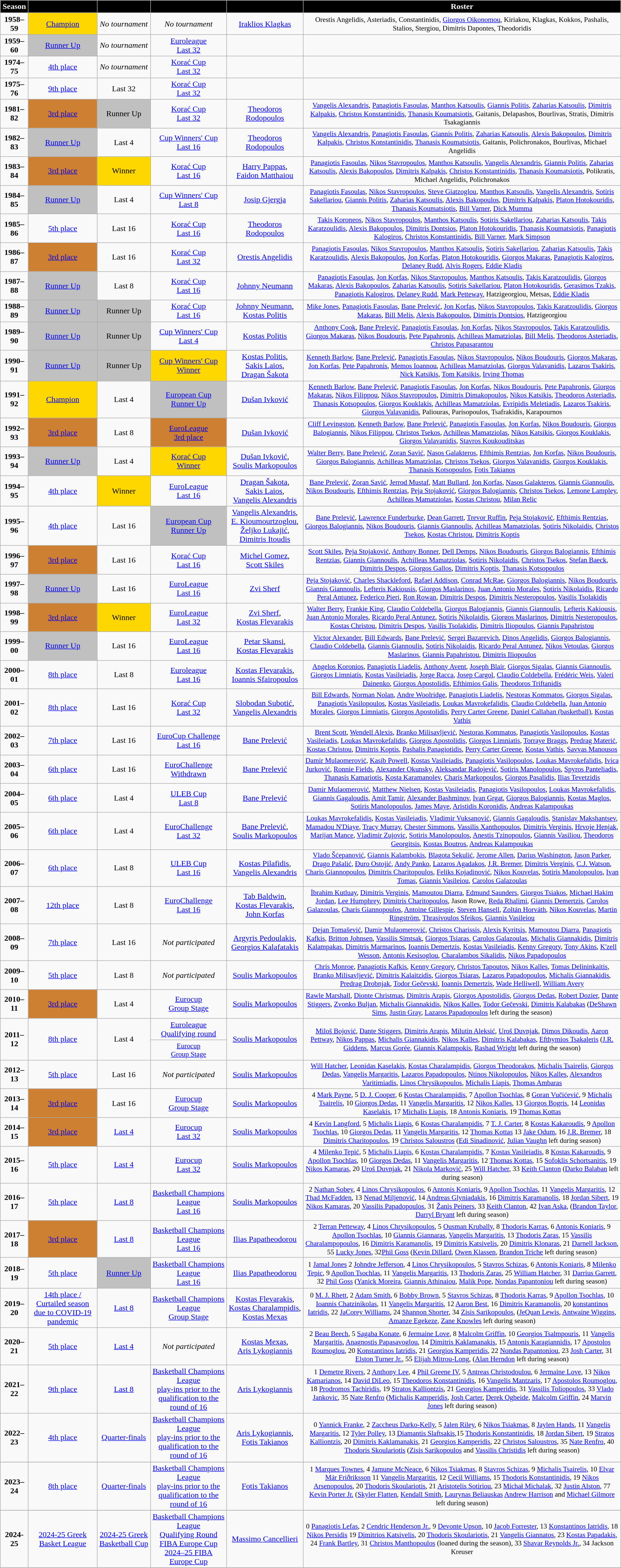<table class="wikitable" style="text-align: center">
<tr>
<th style="color:white; background:black;">Season</th>
<th style="color:white; background:black;"><a href='#'></a></th>
<th style="color:white; background:black;"><a href='#'></a></th>
<th style="color:white; background:black;"><a href='#'></a></th>
<th style="color:white; background:black;"><a href='#'></a></th>
<th style="color:white; background:black;">Roster</th>
</tr>
<tr>
<td><strong>1958–59</strong></td>
<td bgcolor= gold><a href='#'>Champion</a></td>
<td><em>No tournament</em></td>
<td><em>No tournament</em></td>
<td><a href='#'>Iraklios Klagkas</a></td>
<td style="font-size:88%">Orestis Angelidis, Asteriadis, Constantinidis, <a href='#'>Giorgos Oikonomou</a>, Kiriakou, Klagkas, Kokkos, Pashalis, Stalios, Stergiou, Dimitris Dapontes, Theodoridis</td>
</tr>
<tr>
<td><strong>1959–60</strong></td>
<td bgcolor= silver><a href='#'>Runner Up</a></td>
<td><em>No tournament</em></td>
<td><a href='#'>Euroleague</a> <br><a href='#'>Last 32</a></td>
<td></td>
<td style="font-size:88%"></td>
</tr>
<tr>
<td><strong>1974–75</strong></td>
<td><a href='#'>4th place</a></td>
<td><em>No tournament</em></td>
<td><a href='#'>Korać Cup</a> <br><a href='#'>Last 32</a></td>
<td></td>
<td style="font-size:88%"></td>
</tr>
<tr>
<td><strong>1975–76</strong></td>
<td><a href='#'>9th place</a></td>
<td>Last 32</td>
<td><a href='#'>Korać Cup</a> <br><a href='#'>Last 32</a></td>
<td></td>
<td style="font-size:88%"></td>
</tr>
<tr>
<td><strong>1981–82</strong></td>
<td bgcolor= #CD7F32><a href='#'>3rd place</a></td>
<td bgcolor= silver>Runner Up</td>
<td><a href='#'>Korać Cup</a> <br><a href='#'>Last 32</a></td>
<td><a href='#'>Theodoros Rodopoulos</a></td>
<td style="font-size:88%"><a href='#'>Vangelis Alexandris</a>, <a href='#'>Panagiotis Fasoulas</a>, <a href='#'>Manthos Katsoulis</a>, <a href='#'>Giannis Politis</a>, <a href='#'>Zaharias Katsoulis</a>, <a href='#'>Dimitris Kalpakis</a>, <a href='#'>Christos Konstantinidis</a>, <a href='#'>Thanasis Koumatsiotis</a>, Gaitanis, Delapashos, Bourlivas, Stratis, Dimitris Tsakagiannis</td>
</tr>
<tr>
<td><strong>1982–83</strong></td>
<td bgcolor= silver><a href='#'>Runner Up</a></td>
<td>Last 4</td>
<td><a href='#'>Cup Winners' Cup</a> <br><a href='#'>Last 16</a></td>
<td><a href='#'>Theodoros Rodopoulos</a></td>
<td style="font-size:88%"><a href='#'>Vangelis Alexandris</a>, <a href='#'>Panagiotis Fasoulas</a>, <a href='#'>Giannis Politis</a>, <a href='#'>Zaharias Katsoulis</a>, <a href='#'>Alexis Bakopoulos</a>, <a href='#'>Dimitris Kalpakis</a>, <a href='#'>Christos Konstantinidis</a>, <a href='#'>Thanasis Koumatsiotis</a>, Gaitanis, Polichronakos, Bourlivas, Michael Angelidis</td>
</tr>
<tr>
<td><strong>1983–84</strong></td>
<td bgcolor= #CD7F32><a href='#'>3rd place</a></td>
<td bgcolor= gold>Winner</td>
<td><a href='#'>Korać Cup</a> <br><a href='#'>Last 16</a></td>
<td><a href='#'>Harry Pappas</a>, <br><a href='#'>Faidon Matthaiou</a></td>
<td style="font-size:88%"><a href='#'>Panagiotis Fasoulas</a>, <a href='#'>Nikos Stavropoulos</a>, <a href='#'>Manthos Katsoulis</a>, <a href='#'>Vangelis Alexandris</a>, <a href='#'>Giannis Politis</a>, <a href='#'>Zaharias Katsoulis</a>, <a href='#'>Alexis Bakopoulos</a>, <a href='#'>Dimitris Kalpakis</a>, <a href='#'>Christos Konstantinidis</a>, <a href='#'>Thanasis Koumatsiotis</a>, Polikratis, Michael Angelidis, Polichronakos</td>
</tr>
<tr>
<td><strong>1984–85</strong></td>
<td bgcolor= silver><a href='#'>Runner Up</a></td>
<td>Last 4</td>
<td><a href='#'>Cup Winners' Cup</a> <br><a href='#'>Last 8</a></td>
<td><a href='#'>Josip Gjergja</a></td>
<td style="font-size:88%"><a href='#'>Panagiotis Fasoulas</a>, <a href='#'>Nikos Stavropoulos</a>, <a href='#'>Steve Giatzoglou</a>, <a href='#'>Manthos Katsoulis</a>, <a href='#'>Vangelis Alexandris</a>, <a href='#'>Sotiris Sakellariou</a>, <a href='#'>Giannis Politis</a>, <a href='#'>Zaharias Katsoulis</a>, <a href='#'>Alexis Bakopoulos</a>, <a href='#'>Dimitris Kalpakis</a>, <a href='#'>Platon Hotokouridis</a>, <a href='#'>Thanasis Koumatsiotis</a>, <a href='#'>Bill Varner</a>, <a href='#'>Dick Mumma</a></td>
</tr>
<tr>
<td><strong>1985–86</strong></td>
<td><a href='#'>5th place</a></td>
<td>Last 16</td>
<td><a href='#'>Korać Cup</a> <br><a href='#'>Last 16</a></td>
<td><a href='#'>Theodoros Rodopoulos</a></td>
<td style="font-size:88%"><a href='#'>Takis Koroneos</a>, <a href='#'>Nikos Stavropoulos</a>, <a href='#'>Manthos Katsoulis</a>, <a href='#'>Sotiris Sakellariou</a>, <a href='#'>Zaharias Katsoulis</a>, <a href='#'>Takis Karatzoulidis</a>, <a href='#'>Alexis Bakopoulos</a>, <a href='#'>Dimitris Dontsios</a>, <a href='#'>Platon Hotokouridis</a>, <a href='#'>Thanasis Koumatsiotis</a>, <a href='#'>Panagiotis Kalogiros</a>, <a href='#'>Christos Konstantinidis</a>, <a href='#'>Bill Varner</a>, <a href='#'>Mark Simpson</a></td>
</tr>
<tr>
<td><strong>1986–87</strong></td>
<td bgcolor= #CD7F32><a href='#'>3rd place</a></td>
<td>Last 16</td>
<td><a href='#'>Korać Cup</a> <br><a href='#'>Last 32</a></td>
<td><a href='#'>Orestis Angelidis</a></td>
<td style="font-size:88%"><a href='#'>Panagiotis Fasoulas</a>, <a href='#'>Nikos Stavropoulos</a>, <a href='#'>Manthos Katsoulis</a>, <a href='#'>Sotiris Sakellariou</a>, <a href='#'>Zaharias Katsoulis</a>, <a href='#'>Takis Karatzoulidis</a>, <a href='#'>Alexis Bakopoulos</a>, <a href='#'>Jon Korfas</a>, <a href='#'>Platon Hotokouridis</a>, <a href='#'>Giorgos Makaras</a>, <a href='#'>Panagiotis Kalogiros</a>, <a href='#'>Delaney Rudd</a>, <a href='#'>Alvis Rogers</a>, <a href='#'>Eddie Kladis</a></td>
</tr>
<tr>
<td><strong>1987–88</strong></td>
<td bgcolor= silver><a href='#'>Runner Up</a></td>
<td>Last 8</td>
<td><a href='#'>Korać Cup</a> <br><a href='#'>Last 16</a></td>
<td><a href='#'>Johnny Neumann</a></td>
<td style="font-size:88%"><a href='#'>Panagiotis Fasoulas</a>, <a href='#'>Jon Korfas</a>, <a href='#'>Nikos Stavropoulos</a>, <a href='#'>Manthos Katsoulis</a>, <a href='#'>Takis Karatzoulidis</a>, <a href='#'>Giorgos Makaras</a>, <a href='#'>Alexis Bakopoulos</a>, <a href='#'>Zaharias Katsoulis</a>, <a href='#'>Sotiris Sakellariou</a>, <a href='#'>Platon Hotokouridis</a>, <a href='#'>Gerasimos Tzakis</a>, <a href='#'>Panagiotis Kalogiros</a>, <a href='#'>Delaney Rudd</a>, <a href='#'>Mark Petteway</a>, Hatzigeorgiou, Metsas, <a href='#'>Eddie Kladis</a></td>
</tr>
<tr>
<td><strong>1988–89</strong></td>
<td bgcolor= silver><a href='#'>Runner Up</a></td>
<td bgcolor= silver>Runner Up</td>
<td><a href='#'>Korać Cup</a> <br><a href='#'>Last 16</a></td>
<td><a href='#'>Johnny Neumann</a>, <br><a href='#'>Kostas Politis</a></td>
<td style="font-size:88%"><a href='#'>Mike Jones</a>, <a href='#'>Panagiotis Fasoulas</a>, <a href='#'>Bane Prelević</a>, <a href='#'>Jon Korfas</a>, <a href='#'>Nikos Stavropoulos</a>, <a href='#'>Takis Karatzoulidis</a>, <a href='#'>Giorgos Makaras</a>, <a href='#'>Bill Melis</a>, <a href='#'>Alexis Bakopoulos</a>, <a href='#'>Dimitris Dontsios</a>, Hatzigeorgiou</td>
</tr>
<tr>
<td><strong>1989–90</strong></td>
<td bgcolor= silver><a href='#'>Runner Up</a></td>
<td bgcolor= silver>Runner Up</td>
<td><a href='#'>Cup Winners' Cup</a> <br><a href='#'>Last 4</a></td>
<td><a href='#'>Kostas Politis</a></td>
<td style="font-size:88%"><a href='#'>Anthony Cook</a>, <a href='#'>Bane Prelević</a>, <a href='#'>Panagiotis Fasoulas</a>, <a href='#'>Jon Korfas</a>, <a href='#'>Nikos Stavropoulos</a>, <a href='#'>Takis Karatzoulidis</a>, <a href='#'>Giorgos Makaras</a>, <a href='#'>Nikos Boudouris</a>, <a href='#'>Pete Papahronis</a>, <a href='#'>Achilleas Mamatziolas</a>, <a href='#'>Bill Melis</a>, <a href='#'>Theodoros Asteriadis</a>, <a href='#'>Christos Papasarantou</a></td>
</tr>
<tr>
<td><strong>1990–91</strong></td>
<td bgcolor= silver><a href='#'>Runner Up</a></td>
<td bgcolor= silver>Runner Up</td>
<td bgcolor= gold><a href='#'>Cup Winners' Cup</a> <br><a href='#'>Winner</a></td>
<td><a href='#'>Kostas Politis</a>,  <br><a href='#'>Sakis Laios</a>, <br><a href='#'>Dragan Šakota</a></td>
<td style="font-size:88%"><a href='#'>Kenneth Barlow</a>, <a href='#'>Bane Prelević</a>, <a href='#'>Panagiotis Fasoulas</a>, <a href='#'>Nikos Stavropoulos</a>, <a href='#'>Nikos Boudouris</a>, <a href='#'>Giorgos Makaras</a>, <a href='#'>Jon Korfas</a>, <a href='#'>Pete Papahronis</a>, <a href='#'>Memos Ioannou</a>, <a href='#'>Achilleas Mamatziolas</a>, <a href='#'>Giorgos Valavanidis</a>, <a href='#'>Lazaros Tsakiris</a>, <a href='#'>Nick Katsikis</a>, <a href='#'>Tom Katsikis</a>, <a href='#'>Irving Thomas</a></td>
</tr>
<tr>
<td><strong>1991–92</strong></td>
<td bgcolor= gold><a href='#'>Champion</a></td>
<td>Last 4</td>
<td bgcolor= silver><a href='#'>European Cup</a> <br><a href='#'>Runner Up</a></td>
<td><a href='#'>Dušan Ivković</a></td>
<td style="font-size:88%"><a href='#'>Kenneth Barlow</a>, <a href='#'>Bane Prelević</a>, <a href='#'>Panagiotis Fasoulas</a>, <a href='#'>Jon Korfas</a>, <a href='#'>Nikos Boudouris</a>, <a href='#'>Pete Papahronis</a>, <a href='#'>Giorgos Makaras</a>, <a href='#'>Nikos Filippou</a>, <a href='#'>Nikos Stavropoulos</a>, <a href='#'>Dimitris Dimakopoulos</a>, <a href='#'>Nikos Katsikis</a>, <a href='#'>Theodoros Asteriadis</a>, <a href='#'>Thanasis Kotsopoulos</a>, <a href='#'>Giorgos Kouklakis</a>, <a href='#'>Achilleas Mamatziolas</a>, <a href='#'>Evripidis Meletiadis</a>, <a href='#'>Lazaros Tsakiris</a>, <a href='#'>Giorgos Valavanidis</a>, Paliouras, Parisopoulos, Tsafrakidis, Karapournos</td>
</tr>
<tr>
<td><strong>1992–93</strong></td>
<td bgcolor= #CD7F32><a href='#'>3rd place</a></td>
<td>Last 8</td>
<td bgcolor= #CD7F32><a href='#'>EuroLeague</a> <br><a href='#'>3rd place</a></td>
<td><a href='#'>Dušan Ivković</a></td>
<td style="font-size:88%"><a href='#'>Cliff Levingston</a>, <a href='#'>Kenneth Barlow</a>, <a href='#'>Bane Prelević</a>, <a href='#'>Panagiotis Fasoulas</a>, <a href='#'>Jon Korfas</a>, <a href='#'>Nikos Boudouris</a>, <a href='#'>Giorgos Balogiannis</a>, <a href='#'>Nikos Filippou</a>, <a href='#'>Christos Tsekos</a>, <a href='#'>Achilleas Mamatziolas</a>, <a href='#'>Nikos Katsikis</a>, <a href='#'>Giorgos Kouklakis</a>, <a href='#'>Giorgos Valavanidis</a>, <a href='#'>Stavros Koukouditskas</a></td>
</tr>
<tr>
<td><strong>1993–94</strong></td>
<td bgcolor= silver><a href='#'>Runner Up</a></td>
<td>Last 4</td>
<td bgcolor= gold><a href='#'>Korać Cup</a> <br><a href='#'>Winner</a></td>
<td><a href='#'>Dušan Ivković</a>, <br><a href='#'>Soulis Markopoulos</a></td>
<td style="font-size:88%"><a href='#'>Walter Berry</a>, <a href='#'>Bane Prelević</a>, <a href='#'>Zoran Savić</a>, <a href='#'>Nasos Galakteros</a>, <a href='#'>Efthimis Rentzias</a>, <a href='#'>Jon Korfas</a>, <a href='#'>Nikos Boudouris</a>, <a href='#'>Giorgos Balogiannis</a>, <a href='#'>Achilleas Mamatziolas</a>, <a href='#'>Christos Tsekos</a>, <a href='#'>Giorgos Valavanidis</a>, <a href='#'>Giorgos Kouklakis</a>, <a href='#'>Thanasis Kotsopoulos</a>, <a href='#'>Fotis Takianos</a></td>
</tr>
<tr>
<td><strong>1994–95</strong></td>
<td><a href='#'>4th place</a></td>
<td bgcolor= gold>Winner</td>
<td><a href='#'>EuroLeague</a> <br><a href='#'>Last 16</a></td>
<td><a href='#'>Dragan Šakota</a>, <br><a href='#'>Sakis Laios</a>, <br><a href='#'>Vangelis Alexandris</a></td>
<td style="font-size:88%"><a href='#'>Bane Prelević</a>, <a href='#'>Zoran Savić</a>, <a href='#'>Jerrod Mustaf</a>, <a href='#'>Matt Bullard</a>, <a href='#'>Jon Korfas</a>, <a href='#'>Nasos Galakteros</a>, <a href='#'>Giannis Giannoulis</a>, <a href='#'>Nikos Boudouris</a>, <a href='#'>Efthimis Rentzias</a>, <a href='#'>Peja Stojaković</a>, <a href='#'>Giorgos Balogiannis</a>, <a href='#'>Christos Tsekos</a>, <a href='#'>Lemone Lampley</a>, <a href='#'>Achilleas Mamatziolas</a>, <a href='#'>Kostas Christou</a>, <a href='#'>Milan Relic</a></td>
</tr>
<tr>
<td><strong>1995–96</strong></td>
<td><a href='#'>4th place</a></td>
<td>Last 16</td>
<td bgcolor= silver><a href='#'>European Cup</a> <br><a href='#'>Runner Up</a></td>
<td><a href='#'>Vangelis Alexandris</a>, <br><a href='#'>E. Kioumourtzoglou</a>, <br><a href='#'>Željko Lukajić</a>, <br><a href='#'>Dimitris Itoudis</a></td>
<td style="font-size:88%"><a href='#'>Bane Prelević</a>, <a href='#'>Lawrence Funderburke</a>, <a href='#'>Dean Garrett</a>, <a href='#'>Trevor Ruffin</a>, <a href='#'>Peja Stojaković</a>, <a href='#'>Efthimis Rentzias</a>, <a href='#'>Giorgos Balogiannis</a>, <a href='#'>Nikos Boudouris</a>, <a href='#'>Giannis Giannoulis</a>, <a href='#'>Achilleas Mamatziolas</a>, <a href='#'>Sotiris Nikolaidis</a>, <a href='#'>Christos Tsekos</a>, <a href='#'>Kostas Christou</a>, <a href='#'>Dimitris Koptis</a></td>
</tr>
<tr>
<td><strong>1996–97</strong></td>
<td bgcolor= #CD7F32><a href='#'>3rd place</a></td>
<td>Last 16</td>
<td><a href='#'>Korać Cup</a> <br><a href='#'>Last 16</a></td>
<td><a href='#'>Michel Gomez</a>, <br><a href='#'>Scott Skiles</a></td>
<td style="font-size:88%"><a href='#'>Scott Skiles</a>, <a href='#'>Peja Stojaković</a>, <a href='#'>Anthony Bonner</a>, <a href='#'>Dell Demps</a>, <a href='#'>Nikos Boudouris</a>, <a href='#'>Giorgos Balogiannis</a>, <a href='#'>Efthimis Rentzias</a>, <a href='#'>Giannis Giannoulis</a>, <a href='#'>Achilleas Mamatziolas</a>, <a href='#'>Sotiris Nikolaidis</a>, <a href='#'>Christos Tsekos</a>, <a href='#'>Stefan Baeck</a>, <a href='#'>Dimitris Despos</a>, <a href='#'>Giorgos Gallos</a>, <a href='#'>Dimitris Koptis</a>, <a href='#'>Thanasis Kotsopoulos</a></td>
</tr>
<tr>
<td><strong>1997–98</strong></td>
<td bgcolor= silver><a href='#'>Runner Up</a></td>
<td>Last 16</td>
<td><a href='#'>EuroLeague</a> <br><a href='#'>Last 16</a></td>
<td><a href='#'>Zvi Sherf</a></td>
<td style="font-size:88%"><a href='#'>Peja Stojaković</a>, <a href='#'>Charles Shackleford</a>, <a href='#'>Rafael Addison</a>, <a href='#'>Conrad McRae</a>, <a href='#'>Giorgos Balogiannis</a>, <a href='#'>Nikos Boudouris</a>, <a href='#'>Giannis Giannoulis</a>, <a href='#'>Lefteris Kakiousis</a>, <a href='#'>Giorgos Maslarinos</a>, <a href='#'>Juan Antonio Morales</a>, <a href='#'>Sotiris Nikolaidis</a>, <a href='#'>Ricardo Peral Antunez</a>, <a href='#'>Federico Pieri</a>, <a href='#'>Ron Rowan</a>, <a href='#'>Dimitris Despos</a>, <a href='#'>Dimitris Nesteropoulos</a>, <a href='#'>Vasilis Tsolakidis</a></td>
</tr>
<tr>
<td><strong>1998–99</strong></td>
<td bgcolor= #CD7F32><a href='#'>3rd place</a></td>
<td bgcolor= gold>Winner</td>
<td><a href='#'>EuroLeague</a> <br><a href='#'>Last 32</a></td>
<td><a href='#'>Zvi Sherf</a>, <br><a href='#'>Kostas Flevarakis</a></td>
<td style="font-size:88%"><a href='#'>Walter Berry</a>, <a href='#'>Frankie King</a>, <a href='#'>Claudio Coldebella</a>, <a href='#'>Giorgos Balogiannis</a>, <a href='#'>Giannis Giannoulis</a>, <a href='#'>Lefteris Kakiousis</a>, <a href='#'>Juan Antonio Morales</a>, <a href='#'>Ricardo Peral Antunez</a>, <a href='#'>Sotiris Nikolaidis</a>, <a href='#'>Giorgos Maslarinos</a>, <a href='#'>Dimitris Nesteropoulos</a>, <a href='#'>Kostas Christou</a>, <a href='#'>Dimitris Despos</a>, <a href='#'>Vasilis Tsolakidis</a>, <a href='#'>Dimitris Iliopoulos</a>, <a href='#'>Giannis Papahristou</a></td>
</tr>
<tr>
<td><strong>1999–00</strong></td>
<td bgcolor= silver><a href='#'>Runner Up</a></td>
<td>Last 16</td>
<td><a href='#'>EuroLeague</a> <br><a href='#'>Last 16</a></td>
<td><a href='#'>Petar Skansi</a>, <br><a href='#'>Kostas Flevarakis</a></td>
<td style="font-size:88%"><a href='#'>Victor Alexander</a>, <a href='#'>Bill Edwards</a>, <a href='#'>Bane Prelević</a>, <a href='#'>Sergei Bazarevich</a>, <a href='#'>Dinos Angelidis</a>, <a href='#'>Giorgos Balogiannis</a>, <a href='#'>Claudio Coldebella</a>, <a href='#'>Giannis Giannoulis</a>, <a href='#'>Sotiris Nikolaidis</a>, <a href='#'>Ricardo Peral Antunez</a>, <a href='#'>Nikos Vetoulas</a>, <a href='#'>Giorgos Maslarinos</a>, <a href='#'>Giannis Papahristou</a>, <a href='#'>Dimitris Iliopoulos</a></td>
</tr>
<tr>
<td><strong>2000–01</strong></td>
<td><a href='#'>8th place</a></td>
<td>Last 8</td>
<td><a href='#'>Euroleague</a> <br><a href='#'>Last 16</a></td>
<td><a href='#'>Kostas Flevarakis</a>, <a href='#'>Ioannis Sfairopoulos</a></td>
<td style="font-size:88%"><a href='#'>Angelos Koronios</a>, <a href='#'>Panagiotis Liadelis</a>, <a href='#'>Anthony Avent</a>, <a href='#'>Joseph Blair</a>, <a href='#'>Giorgos Sigalas</a>, <a href='#'>Giannis Giannoulis</a>, <a href='#'>Giorgos Limniatis</a>, <a href='#'>Kostas Vasileiadis</a>, <a href='#'>Jorge Racca</a>, <a href='#'>Josep Cargol</a>, <a href='#'>Claudio Coldebella</a>, <a href='#'>Frédéric Weis</a>, <a href='#'>Valeri Dainenko</a>, <a href='#'>Giorgos Apostolidis</a>, <a href='#'>Efthimios Galis</a>, <a href='#'>Theodoros Triftanidis</a></td>
</tr>
<tr>
<td><strong>2001–02</strong></td>
<td><a href='#'>8th place</a></td>
<td>Last 16</td>
<td><a href='#'>Korać Cup</a> <br><a href='#'>Last 32</a></td>
<td><a href='#'>Slobodan Subotić</a>, <br><a href='#'>Vangelis Alexandris</a></td>
<td style="font-size:88%"><a href='#'>Bill Edwards</a>, <a href='#'>Norman Nolan</a>, <a href='#'>Andre Woolridge</a>, <a href='#'>Panagiotis Liadelis</a>, <a href='#'>Nestoras Kommatos</a>, <a href='#'>Giorgos Sigalas</a>, <a href='#'>Panagiotis Vasilopoulos</a>, <a href='#'>Kostas Vasileiadis</a>, <a href='#'>Loukas Mavrokefalidis</a>, <a href='#'>Claudio Coldebella</a>, <a href='#'>Juan Antonio Morales</a>, <a href='#'>Giorgos Limniatis</a>, <a href='#'>Giorgos Apostolidis</a>, <a href='#'>Perry Carter Greene</a>, <a href='#'>Daniel Callahan (basketball)</a>, <a href='#'>Kostas Vathis</a></td>
</tr>
<tr>
<td><strong>2002–03</strong></td>
<td><a href='#'>7th place</a></td>
<td>Last 16</td>
<td><a href='#'>EuroCup Challenge</a> <br><a href='#'>Last 16</a></td>
<td><a href='#'>Bane Prelević</a></td>
<td style="font-size:88%"><a href='#'>Brent Scott</a>, <a href='#'>Wendell Alexis</a>, <a href='#'>Branko Milisavljević</a>, <a href='#'>Nestoras Kommatos</a>, <a href='#'>Panagiotis Vasilopoulos</a>, <a href='#'>Kostas Vasileiadis</a>, <a href='#'>Loukas Mavrokefalidis</a>, <a href='#'>Giorgos Apostolidis</a>, <a href='#'>Giorgos Limniatis</a>, <a href='#'>Torraye Braggs</a>, <a href='#'>Predrag Materić</a>, <a href='#'>Kostas Christou</a>, <a href='#'>Dimitris Koptis</a>, <a href='#'>Pashalis Panagiotidis</a>, <a href='#'>Perry Carter Greene</a>, <a href='#'>Kostas Vathis</a>, <a href='#'>Savvas Manousos</a></td>
</tr>
<tr>
<td><strong>2003–04</strong></td>
<td><a href='#'>6th place</a></td>
<td>Last 16</td>
<td><a href='#'>EuroChallenge</a> <br><a href='#'>Withdrawn</a></td>
<td><a href='#'>Bane Prelević</a></td>
<td style="font-size:88%"><a href='#'>Damir Mulaomerović</a>, <a href='#'>Kasib Powell</a>, <a href='#'>Kostas Vasileiadis</a>, <a href='#'>Panagiotis Vasilopoulos</a>, <a href='#'>Loukas Mavrokefalidis</a>, <a href='#'>Ivica Jurković</a>, <a href='#'>Ronnie Fields</a>, <a href='#'>Alexander Okunsky</a>, <a href='#'>Aleksandar Radojević</a>, <a href='#'>Sotiris Manolopoulos</a>, <a href='#'>Spyros Panteliadis</a>, <a href='#'>Thanasis Kamariotis</a>, <a href='#'>Kosta Karamanolev</a>, <a href='#'>Charis Markopoulos</a>, <a href='#'>Giorgos Pasalidis</a>, <a href='#'>Ilias Tevetzidis</a></td>
</tr>
<tr>
<td><strong>2004–05</strong></td>
<td><a href='#'>6th place</a></td>
<td>Last 4</td>
<td><a href='#'>ULEB Cup</a> <br><a href='#'>Last 8</a></td>
<td><a href='#'>Bane Prelević</a></td>
<td style="font-size:88%"><a href='#'>Damir Mulaomerović</a>, <a href='#'>Matthew Nielsen</a>, <a href='#'>Kostas Vasileiadis</a>, <a href='#'>Panagiotis Vasilopoulos</a>, <a href='#'>Loukas Mavrokefalidis</a>, <a href='#'>Giannis Gagaloudis</a>, <a href='#'>Amit Tamir</a>, <a href='#'>Alexander Bashminov</a>, <a href='#'>Ivan Grgat</a>, <a href='#'>Giorgos Balogiannis</a>, <a href='#'>Kostas Maglos</a>, <a href='#'>Sotiris Manolopoulos</a>, <a href='#'>James Maye</a>, <a href='#'>Aristidis Koronidis</a>, <a href='#'>Andreas Kalampoukas</a></td>
</tr>
<tr>
<td><strong>2005–06</strong></td>
<td><a href='#'>6th place</a></td>
<td>Last 4</td>
<td><a href='#'>EuroChallenge</a> <br><a href='#'>Last 32</a></td>
<td><a href='#'>Bane Prelević</a>, <br><a href='#'>Soulis Markopoulos</a></td>
<td style="font-size:88%"><a href='#'>Loukas Mavrokefalidis</a>, <a href='#'>Kostas Vasileiadis</a>, <a href='#'>Vladimir Vuksanović</a>, <a href='#'>Giannis Gagaloudis</a>, <a href='#'>Stanislav Makshantsev</a>, <a href='#'>Mamadou N'Diaye</a>, <a href='#'>Tracy Murray</a>, <a href='#'>Chester Simmons</a>, <a href='#'>Vassilis Xanthopoulos</a>, <a href='#'>Dimitris Verginis</a>, <a href='#'>Hrvoje Henjak</a>, <a href='#'>Marijan Mance</a>, <a href='#'>Vladimir Zujovic</a>, <a href='#'>Sotiris Manolopoulos</a>, <a href='#'>Anestis Tzinopoulos</a>, <a href='#'>Giannis Vasiliou</a>, <a href='#'>Theodoros Georgitsis</a>, <a href='#'>Kostas Boutros</a>, <a href='#'>Andreas Kalampoukas</a></td>
</tr>
<tr>
<td><strong>2006–07</strong></td>
<td><a href='#'>6th place</a></td>
<td>Last 8</td>
<td><a href='#'>ULEB Cup</a> <br><a href='#'>Last 16</a></td>
<td><a href='#'>Kostas Pilafidis</a>, <br><a href='#'>Vangelis Alexandris</a></td>
<td style="font-size:88%"><a href='#'>Vlado Šćepanović</a>, <a href='#'>Giannis Kalambokis</a>, <a href='#'>Blagota Sekulić</a>, <a href='#'>Jerome Allen</a>, <a href='#'>Darius Washington</a>, <a href='#'>Jason Parker</a>, <a href='#'>Drago Pašalić</a>, <a href='#'>Đuro Ostojić</a>, <a href='#'>Andy Panko</a>, <a href='#'>Lazaros Agadakos</a>, <a href='#'>J.R. Bremer</a>, <a href='#'>Dimitris Verginis</a>, <a href='#'>C.J. Watson</a>, <a href='#'>Charis Giannopoulos</a>, <a href='#'>Dimitris Charitopoulos</a>, <a href='#'>Feliks Kojadinović</a>, <a href='#'>Nikos Kouvelas</a>, <a href='#'>Sotiris Manolopoulos</a>, <a href='#'>Ivan Tomas</a>, <a href='#'>Giannis Vasileiou</a>, <a href='#'>Carolos Galazoulas</a></td>
</tr>
<tr>
<td><strong>2007–08</strong></td>
<td><a href='#'>12th place</a></td>
<td>Last 8</td>
<td><a href='#'>EuroChallenge</a> <br><a href='#'>Last 16</a></td>
<td><a href='#'>Tab Baldwin</a>, <br><a href='#'>Kostas Flevarakis</a>, <br><a href='#'>John Korfas</a></td>
<td style="font-size:88%"><a href='#'>İbrahim Kutluay</a>, <a href='#'>Dimitris Verginis</a>, <a href='#'>Mamoutou Diarra</a>, <a href='#'>Edmund Saunders</a>, <a href='#'>Giorgos Tsiakos</a>, <a href='#'>Michael Hakim Jordan</a>, <a href='#'>Lee Humphrey</a>, <a href='#'>Dimitris Charitopoulos</a>, Jason Rowe, <a href='#'>Reda Rhalimi</a>, <a href='#'>Giannis Demertzis</a>, <a href='#'>Carolos Galazoulas</a>, <a href='#'>Charis Giannopoulos</a>, <a href='#'>Antoine Gillespie</a>, <a href='#'>Steven Hansell</a>, <a href='#'>Zoltán Horváth</a>, <a href='#'>Nikos Kouvelas</a>, <a href='#'>Martin Ringström</a>, <a href='#'>Thrasivoulos Sfeikos</a>, <a href='#'>Giannis Vasileiou</a></td>
</tr>
<tr>
<td><strong>2008–09</strong></td>
<td><a href='#'>7th place</a></td>
<td>Last 16</td>
<td><em>Not participated</em></td>
<td><a href='#'>Argyris Pedoulakis</a>, <br><a href='#'>Georgios Kalafatakis</a></td>
<td style="font-size:88%"><a href='#'>Dejan Tomašević</a>, <a href='#'>Damir Mulaomerović</a>, <a href='#'>Christos Charissis</a>, <a href='#'>Alexis Kyritsis</a>, <a href='#'>Mamoutou Diarra</a>, <a href='#'>Panagiotis Kafkis</a>, <a href='#'>Britton Johnsen</a>, <a href='#'>Vassilis Simtsak</a>, <a href='#'>Giorgos Tsiaras</a>, <a href='#'>Carolos Galazoulas</a>, <a href='#'>Michalis Giannakidis</a>, <a href='#'>Dimitris Kalampakas</a>, <a href='#'>Dimitris Marmarinos</a>, <a href='#'>Ioannis Demertzis</a>, <a href='#'>Kostas Vasileiadis</a>, <a href='#'>Kenny Gregory</a>, <a href='#'>Tony Akins</a>, <a href='#'>K'zell Wesson</a>, <a href='#'>Antonis Kesisoglou</a>, <a href='#'>Charalambos Sikalidis</a>, <a href='#'>Nikos Papadopoulos</a></td>
</tr>
<tr>
<td><strong>2009–10</strong></td>
<td><a href='#'>5th place</a></td>
<td>Last 8</td>
<td><em>Not participated</em></td>
<td><a href='#'>Soulis Markopoulos</a></td>
<td style="font-size:88%"><a href='#'>Chris Monroe</a>, <a href='#'>Panagiotis Kafkis</a>, <a href='#'>Kenny Gregory</a>, <a href='#'>Christos Tapoutos</a>, <a href='#'>Nikos Kalles</a>, <a href='#'>Tomas Delininkaitis</a>, <a href='#'>Branko Milisavljević</a>, <a href='#'>Dimitris Kalaitzidis</a>, <a href='#'>Giorgos Tsiaras</a>, <a href='#'>Lazaros Papadopoulos</a>, <a href='#'>Michalis Giannakidis</a>, <a href='#'>Predrag Drobnjak</a>, <a href='#'>Todor Gečevski</a>, <a href='#'>Ioannis Demertzis</a>, <a href='#'>Wade Helliwell</a>, <a href='#'>William Avery</a></td>
</tr>
<tr>
<td><strong>2010–11</strong></td>
<td bgcolor= #CD7F32><a href='#'>3rd place</a></td>
<td>Last 4</td>
<td><a href='#'>Eurocup</a> <br> <a href='#'>Group Stage</a></td>
<td><a href='#'>Soulis Markopoulos</a></td>
<td style="font-size:88%"><a href='#'>Rawle Marshall</a>, <a href='#'>Dionte Christmas</a>, <a href='#'>Dimitris Arapis</a>, <a href='#'>Giorgos Apostolidis</a>, <a href='#'>Giorgos Dedas</a>, <a href='#'>Robert Dozier</a>, <a href='#'>Dante Stiggers</a>, <a href='#'>Zvonko Buljan</a>, <a href='#'>Michalis Giannakidis</a>, <a href='#'>Nikos Kalles</a>, <a href='#'>Todor Gečevski</a>, <a href='#'>Dimitris Kalabakas</a> (<a href='#'>DeShawn Sims</a>, <a href='#'>Justin Gray</a>, <a href='#'>Lazaros Papadopoulos</a> left during the season)</td>
</tr>
<tr>
<td rowspan=2><strong>2011–12</strong></td>
<td rowspan=2><a href='#'>8th place</a></td>
<td rowspan=2>Last 4</td>
<td><a href='#'>Euroleague</a><br><a href='#'>Qualifying round</a></td>
<td rowspan=2><a href='#'>Soulis Markopoulos</a></td>
<td style="font-size:88%" rowspan=2><a href='#'>Miloš Bojović</a>, <a href='#'>Dante Stiggers</a>, <a href='#'>Dimitris Arapis</a>, <a href='#'>Milutin Aleksić</a>, <a href='#'>Uroš Duvnjak</a>, <a href='#'>Dimos Dikoudis</a>, <a href='#'>Aaron Pettway</a>, <a href='#'>Nikos Pappas</a>, <a href='#'>Michalis Giannakidis</a>, <a href='#'>Nikos Kalles</a>, <a href='#'>Dimitris Kalabakas</a>, <a href='#'>Efthymios Tsakaleris</a>  (<a href='#'>J.R. Giddens</a>, <a href='#'>Marcus Gorée</a>, <a href='#'>Giannis Kalampokis</a>, <a href='#'>Rashad Wright</a> left during the season)</td>
</tr>
<tr>
<td style="font-size:88%"><a href='#'>Eurocup</a><br><a href='#'>Group Stage</a></td>
</tr>
<tr>
<td><strong>2012–13</strong></td>
<td><a href='#'>5th place</a></td>
<td>Last 16</td>
<td><em>Not participated</em></td>
<td><a href='#'>Soulis Markopoulos</a></td>
<td style="font-size:88%"><a href='#'>Will Hatcher</a>, <a href='#'>Leonidas Kaselakis</a>, <a href='#'>Kostas Charalampidis</a>, <a href='#'>Giorgos Theodorakos</a>, <a href='#'>Michalis Tsairelis</a>, <a href='#'>Giorgos Dedas</a>, <a href='#'>Vangelis Margaritis</a>, <a href='#'>Lazaros Papadopoulos</a>, <a href='#'>Ntinos Nikolopoulos</a>, <a href='#'>Nikos Kalles</a>, <a href='#'>Alexandros Varitimiadis</a>, <a href='#'>Linos Chrysikopoulos</a>, <a href='#'>Michalis Liapis</a>, <a href='#'>Thomas Ambaras</a></td>
</tr>
<tr>
<td><strong>2013–14</strong></td>
<td bgcolor= #CD7F32><a href='#'>3rd place</a></td>
<td>Last 16</td>
<td><a href='#'>Eurocup</a> <br> <a href='#'>Group Stage</a></td>
<td><a href='#'>Soulis Markopoulos</a></td>
<td style="font-size:88%">4 <a href='#'>Mark Payne</a>, 5 <a href='#'>D. J. Cooper</a>, 6 <a href='#'>Kostas Charalampidis</a>,  7 <a href='#'>Apollon Tsochlas</a>, 8 <a href='#'>Goran Vučićević</a>, 9 <a href='#'>Michalis Tsairelis</a>,  10 <a href='#'>Giorgos Dedas</a>, 11 <a href='#'>Vangelis Margaritis</a>, 12 <a href='#'>Nikos Kalles</a>, 13 <a href='#'>Giorgos Bogris</a>, 14 <a href='#'>Leonidas Kaselakis</a>, 17 <a href='#'>Michalis Liapis</a>, 18 <a href='#'>Antonis Koniaris</a>, 19 <a href='#'>Thomas Kottas</a></td>
</tr>
<tr>
<td><strong>2014–15</strong></td>
<td bgcolor= #CD7F32><a href='#'>3rd place</a></td>
<td><a href='#'>Last 4</a></td>
<td><a href='#'>Eurocup</a> <br> <a href='#'>Last 32</a></td>
<td><a href='#'>Soulis Markopoulos</a></td>
<td style="font-size:88%">4 <a href='#'>Kevin Langford</a>, 5 <a href='#'>Michalis Liapis</a>, 6 <a href='#'>Kostas Charalampidis</a>, 7 <a href='#'>T. J. Carter</a>, 8 <a href='#'>Kostas Kakaroudis</a>, 9 <a href='#'>Apollon Tsochlas</a>, 10 <a href='#'>Giorgos Dedas</a>, 11 <a href='#'>Vangelis Margaritis</a>, 12 <a href='#'>Thomas Kottas</a> 13 <a href='#'>Jake Odum</a>, 16 <a href='#'>J.R. Bremer</a>, 18 <a href='#'>Dimitris Charitopoulos</a>, 19 <a href='#'>Christos Saloustros</a> (<a href='#'>Edi Sinadinović</a>, <a href='#'>Julian Vaughn</a> left during season)</td>
</tr>
<tr>
<td><strong>2015–16</strong></td>
<td><a href='#'>5th place</a></td>
<td><a href='#'>Last 4</a></td>
<td><a href='#'>Eurocup</a> <br> <a href='#'>Last 32</a></td>
<td><a href='#'>Soulis Markopoulos</a></td>
<td style="font-size:88%">4 <a href='#'>Milenko Tepić</a>, 5 <a href='#'>Michalis Liapis</a>, 6 <a href='#'>Kostas Charalampidis</a>, 7 <a href='#'>Kostas Vasileiadis</a>, 8 <a href='#'>Kostas Kakaroudis</a>, 9 <a href='#'>Apollon Tsochlas</a>, 10 <a href='#'>Giorgos Dedas</a>, 11 <a href='#'>Vangelis Margaritis</a>, 12 <a href='#'>Thomas Kottas</a>, 15 <a href='#'>Sofoklis Schortsanitis</a>, 19 <a href='#'>Nikos Kamaras</a>, 20 <a href='#'>Uroš Duvnjak</a>, 21 <a href='#'>Nikola Marković</a>, 25 <a href='#'>Will Hatcher</a>, 33 <a href='#'>Keith Clanton</a> (<a href='#'>Darko Balaban</a> left during season)</td>
</tr>
<tr>
<td><strong>2016–17</strong></td>
<td><a href='#'>5th place</a></td>
<td><a href='#'>Last 8</a></td>
<td><a href='#'>Basketball Champions League</a> <br> <a href='#'>Last 16</a></td>
<td><a href='#'>Soulis Markopoulos</a></td>
<td style="font-size:88%">2 <a href='#'>Nathan Sobey</a>, 4 <a href='#'>Linos Chrysikopoulos</a>, 6 <a href='#'>Antonis Koniaris</a>, 9 <a href='#'>Apollon Tsochlas</a>, 11 <a href='#'>Vangelis Margaritis</a>, 12 <a href='#'>Thad McFadden</a>, 13 <a href='#'>Nenad Miljenović</a>, 14 <a href='#'>Andreas Glyniadakis</a>,  16 <a href='#'>Dimitris Karamanolis</a>, 18 <a href='#'>Jordan Sibert</a>, 19 <a href='#'>Nikos Kamaras</a>, 20 <a href='#'>Vassilis Papadopoulos</a>, 31 <a href='#'>Žanis Peiners</a>, 33 <a href='#'>Keith Clanton</a>, 42 <a href='#'>Ivan Aska</a>,    (<a href='#'>Brandon Taylor</a>, <a href='#'>Darryl Bryant</a> left during season)</td>
</tr>
<tr>
<td><strong>2017–18</strong></td>
<td bgcolor= #CD7F32><a href='#'>3rd place</a></td>
<td><a href='#'>Last 8</a></td>
<td><a href='#'>Basketball Champions League</a> <br> <a href='#'>Last 16</a></td>
<td><a href='#'>Ilias Papatheodorou</a></td>
<td style="font-size:88%">2 <a href='#'>Terran Petteway</a>, 4 <a href='#'>Linos Chrysikopoulos</a>, 5 <a href='#'>Ousman Krubally</a>, 8 <a href='#'>Thodoris Karras</a>, 6 <a href='#'>Antonis Koniaris</a>, 9 <a href='#'>Apollon Tsochlas</a>, 10 <a href='#'>Giannis Giannaras</a>, <a href='#'>Vangelis Margaritis</a>, 13 <a href='#'>Thodoris Zaras</a>, 15 <a href='#'>Vassilis Charalampopoulos</a>, 16 <a href='#'>Dimitris Karamanolis</a>, 19 <a href='#'>Dimitris Katsivelis</a>, 20 <a href='#'>Dimitris Klonaras</a>, 21 <a href='#'>Darnell Jackson</a>, 55 <a href='#'>Lucky Jones</a>, 32<a href='#'>Phil Goss</a> (<a href='#'>Kevin Dillard</a>, <a href='#'>Owen Klassen</a>, <a href='#'>Brandon Triche</a> left during season)</td>
</tr>
<tr>
<td><strong>2018–19</strong></td>
<td><a href='#'>5th place</a></td>
<td bgcolor= silver><a href='#'>Runner Up</a></td>
<td><a href='#'>Basketball Champions League</a> <br> <a href='#'>Last 16</a></td>
<td><a href='#'>Ilias Papatheodorou</a></td>
<td style="font-size:88%">1 <a href='#'>Jamal Jones</a> 2 <a href='#'>Johndre Jefferson</a>, 4 <a href='#'>Linos Chrysikopoulos</a>, 5 <a href='#'>Stavros Schizas</a>, 6 <a href='#'>Antonis Koniaris</a>, 8 <a href='#'>Milenko Tepic</a>, 9 <a href='#'>Apollon Tsochlas</a>, 11 <a href='#'>Vangelis Margaritis</a>, 13 <a href='#'>Thodoris Zaras</a>, 25 <a href='#'>William Hatcher</a>, 31 <a href='#'>Darrius Garrett</a>, 32 <a href='#'>Phil Goss</a> (<a href='#'>Yanick Moreira</a>, <a href='#'>Giannis Athinaiou</a>, <a href='#'>Malik Pope</a>, <a href='#'>Nondas Papantoniou</a> left during season)</td>
</tr>
<tr>
<td><strong>2019–20</strong></td>
<td><a href='#'>14th place / Curtailed season due to COVID-19 pandemic</a></td>
<td><a href='#'>Last 8</a></td>
<td><a href='#'>Basketball Champions League</a> <br> <a href='#'>Group Stage</a></td>
<td><a href='#'>Kostas Flevarakis</a>, <br><a href='#'>Kostas Charalampidis</a>,  <br><a href='#'>Kostas Mexas</a></td>
<td style="font-size:88%">0 <a href='#'>M. J. Rhett</a>, 2 <a href='#'>Adam Smith</a>, 6 <a href='#'>Bobby Brown</a>, 5 <a href='#'>Stavros Schizas</a>, 8 <a href='#'>Thodoris Karras</a>, 9 <a href='#'>Apollon Tsochlas</a>, 10 <a href='#'>Ioannis Chatzinikolas</a>, 11 <a href='#'>Vangelis Margaritis</a>, 12 <a href='#'>Aaron Best</a>, 16 <a href='#'>Dimitris Karamanolis</a>, 20 <a href='#'>konstantinos Iatridis</a>, 22 <a href='#'>JaCorey Williams</a>, 24 <a href='#'>Shannon Shorter</a>, 34 <a href='#'>Zisis Sarikopoulos</a>, (<a href='#'>JeQuan Lewis</a>, <a href='#'>Antwaine Wiggins</a>, <a href='#'>Amanze Egekeze</a>, <a href='#'>Zane Knowles</a> left during season)</td>
</tr>
<tr>
<td><strong>2020–21</strong></td>
<td><a href='#'>5th place</a></td>
<td><a href='#'>Last 4</a></td>
<td><em>Not participated</em></td>
<td><a href='#'>Kostas Mexas</a>, <br><a href='#'>Aris Lykogiannis</a></td>
<td style="font-size:88%">2 <a href='#'>Beau Beech</a>, 5 <a href='#'>Sagaba Konate</a>, 6 <a href='#'>Jermaine Love</a>, 8 <a href='#'>Malcolm Griffin</a>, 10 <a href='#'>Georgios Tsalmpouris</a>, 11 <a href='#'>Vangelis Margaritis</a>, <a href='#'>Anagnostis Papasavoglou</a>, 14 <a href='#'>Dimitris Kaklamanakis</a>, 15 <a href='#'>Antonis Karagiannidis</a>, 17 <a href='#'>Apostolos Roumoglou</a>, 20 <a href='#'>Konstantinos Iatridis</a>, 21 <a href='#'>Georgios Kamperidis</a>, 22 <a href='#'>Nondas Papantoniou</a>, 23 <a href='#'>Josh Carter</a>, 31 <a href='#'>Elston Turner Jr.</a>, 55 <a href='#'>Elijah Mitrou-Long</a>, (<a href='#'>Alan Herndon</a> left during season)</td>
</tr>
<tr>
<td><strong>2021–22</strong></td>
<td><a href='#'>9th place</a></td>
<td><a href='#'>Last 8</a></td>
<td><a href='#'>Basketball Champions League</a> <br> <a href='#'>play-ins prior to the qualification to the round of 16</a></td>
<td><a href='#'>Aris Lykogiannis</a></td>
<td style="font-size:88%">1 <a href='#'>Demetre Rivers</a>, 2  <a href='#'>Anthony Lee</a>, 4 <a href='#'>Phil Greene IV</a>, 5 <a href='#'>Antreas Christodoulou</a>, 6 <a href='#'>Jermaine Love</a>, 13 <a href='#'>Nikos Kamarianos</a>, 14 <a href='#'>David DiLeo</a>, 15 <a href='#'>Theodoros Konstantinidis</a>, 16 <a href='#'>Vangelis Mantzaris</a>, 17 <a href='#'>Apostolos Roumoglou</a>, 18 <a href='#'>Prodromos Tachiridis</a>, 19 <a href='#'>Stratos Kalliontzis</a>, 21 <a href='#'>Georgios Kamperidis</a>,   31 <a href='#'>Vassilis Toliopoulos</a>, 33 <a href='#'>Vlado Jankovic</a>, 35 <a href='#'>Nate Renfro</a> (<a href='#'>Michalis Kamperidis</a>, <a href='#'>Josh Carter</a>, <a href='#'>Derek Ogbeide</a>, <a href='#'>Malcolm Griffin</a>, 24 <a href='#'>Marvin Jones</a> left during season)</td>
</tr>
<tr>
<td><strong>2022–23</strong></td>
<td><a href='#'>4th place</a></td>
<td><a href='#'>Quarter-finals</a></td>
<td><a href='#'>Basketball Champions League</a> <br> <a href='#'>play-ins prior to the qualification to the round of 16</a></td>
<td><a href='#'>Aris Lykogiannis</a>, <br><a href='#'>Fotis Takianos</a></td>
<td style="font-size:88%">0 <a href='#'>Yannick Franke</a>, 2 <a href='#'>Zaccheus Darko-Kelly</a>, 5 <a href='#'>Jalen Riley</a>, 6 <a href='#'>Nikos Tsiakmas</a>, 8 <a href='#'>Jaylen Hands</a>, 11 <a href='#'>Vangelis Margaritis</a>, 12 <a href='#'>Tyler Polley</a>, 13 <a href='#'>Diamantis Slaftsakis</a>,15 <a href='#'>Thodoris Konstantinidis</a>, 18 <a href='#'>Jordan Sibert</a>, 19 <a href='#'>Stratos Kalliontzis</a>, 20 <a href='#'>Dimitris Kaklamanakis</a>, 21 <a href='#'>Georgios Kamperidis</a>, 22 <a href='#'>Christos Saloustros</a>, 35 <a href='#'>Nate Renfro</a>, 40 <a href='#'>Thodoris Skoulariotis</a> (<a href='#'>Zisis Sarikopoulos</a> and  <a href='#'>Vassilis Christidis</a> left during season)</td>
</tr>
<tr>
</tr>
<tr>
<td><strong>2023–24</strong></td>
<td><a href='#'>8th place</a></td>
<td><a href='#'>Quarter-finals</a></td>
<td><a href='#'>Basketball Champions League</a> <br> <a href='#'>play-ins prior to the qualification to the round of 16</a></td>
<td><a href='#'>Fotis Takianos</a></td>
<td style="font-size:88%">1 <a href='#'>Marques Townes</a>, 4 <a href='#'>Jamune McNeace</a>, 6 <a href='#'>Nikos Tsiakmas</a>, 8 <a href='#'>Stavros Schizas</a>, 9 <a href='#'>Michalis Tsairelis</a>, 10 <a href='#'>Elvar Már Friðriksson</a> 11 <a href='#'>Vangelis Margaritis</a>, 12 <a href='#'>Cecil Williams</a>, 15 <a href='#'>Thodoris Konstantinidis</a>, 19 <a href='#'>Nikos Arsenopoulos</a>, 20 <a href='#'>Thodoris Skoulariotis</a>, 21 <a href='#'>Aristotelis Sotiriou</a>, 23 <a href='#'>Michał Michalak</a>, 32 <a href='#'>Justin Alston</a>, 77 <a href='#'>Kevin Porter Jr.</a> (<a href='#'>Skyler Flatten</a>, <a href='#'>Kendall Smith</a>, <a href='#'>Laurynas Beliauskas</a> <a href='#'>Andrew Harrison</a> and <a href='#'>Michael Gilmore</a> left during season)</td>
</tr>
<tr>
</tr>
<tr>
<td><strong>2024-25</strong></td>
<td><a href='#'>2024-25 Greek Basket League</a></td>
<td><a href='#'>2024-25 Greek Basketball Cup</a></td>
<td><a href='#'>Basketball Champions League</a> <br> <a href='#'>Qualifying Round</a> <br> <a href='#'>FIBA Europe Cup</a> <br> <a href='#'>2024–25 FIBA Europe Cup</a></td>
<td><a href='#'>Massimo Cancellieri</a></td>
<td style="font-size:88%">0 <a href='#'>Panagiotis Lefas</a>, 2 <a href='#'>Cendric Henderson Jr.</a>, 9 <a href='#'>Devonte Upson</a>, 10 <a href='#'>Jacob Forrester</a>, 13 <a href='#'>Konstantinos Iatridis</a>, 18 <a href='#'>Nikos Persidis</a> 19 <a href='#'>Dimitrios Katsivelis</a>, 20 <a href='#'>Thodoris Skoulariotis</a>, 21 <a href='#'>Vangelis Giannatos</a>, 23 <a href='#'>Kostas Papadakis</a>, 24 <a href='#'>Frank Bartley</a>, 31 <a href='#'>Christos Manthopoulos</a>  (loaned during the season), 33 <a href='#'>Shavar Reynolds Jr.</a>, 34 Jackson Kreuser</td>
</tr>
<tr>
</tr>
</table>
